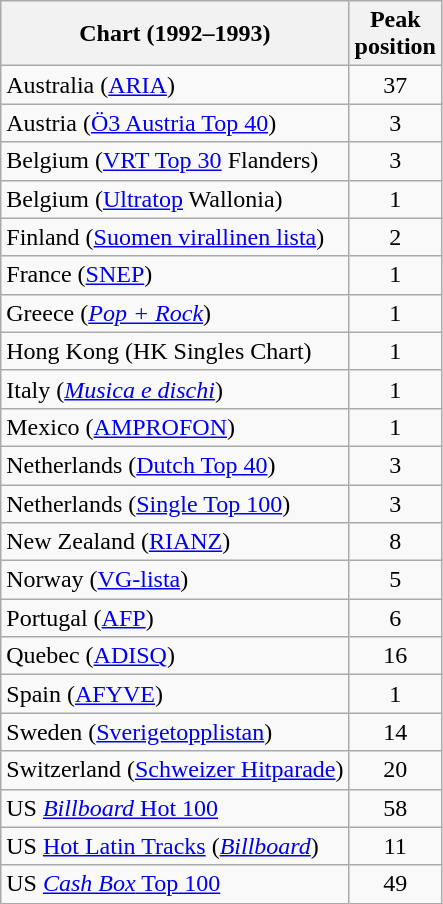<table class="wikitable sortable">
<tr>
<th>Chart (1992–1993)</th>
<th>Peak<br>position</th>
</tr>
<tr>
<td>Australia (<a href='#'>ARIA</a>)</td>
<td align="center">37</td>
</tr>
<tr>
<td>Austria (<a href='#'>Ö3 Austria Top 40</a>)</td>
<td align="center">3</td>
</tr>
<tr>
<td>Belgium (<a href='#'>VRT Top 30</a> Flanders)</td>
<td align="center">3</td>
</tr>
<tr>
<td>Belgium (<a href='#'>Ultratop</a> Wallonia)</td>
<td align="center">1</td>
</tr>
<tr>
<td>Finland (<a href='#'>Suomen virallinen lista</a>)</td>
<td align="center">2</td>
</tr>
<tr>
<td>France (<a href='#'>SNEP</a>)</td>
<td align="center">1</td>
</tr>
<tr>
<td>Greece (<em><a href='#'>Pop + Rock</a></em>)</td>
<td align="center">1</td>
</tr>
<tr>
<td>Hong Kong (HK Singles Chart)</td>
<td align="center">1</td>
</tr>
<tr>
<td>Italy (<em><a href='#'>Musica e dischi</a></em>)</td>
<td align="center">1</td>
</tr>
<tr>
<td>Mexico (<a href='#'>AMPROFON</a>)</td>
<td align="center">1</td>
</tr>
<tr>
<td>Netherlands (<a href='#'>Dutch Top 40</a>)</td>
<td align="center">3</td>
</tr>
<tr>
<td>Netherlands (<a href='#'>Single Top 100</a>)</td>
<td align="center">3</td>
</tr>
<tr>
<td>New Zealand (<a href='#'>RIANZ</a>)</td>
<td align="center">8</td>
</tr>
<tr>
<td>Norway (<a href='#'>VG-lista</a>)</td>
<td align="center">5</td>
</tr>
<tr>
<td>Portugal (<a href='#'>AFP</a>)</td>
<td align="center">6</td>
</tr>
<tr>
<td>Quebec (<a href='#'>ADISQ</a>)</td>
<td align="center">16</td>
</tr>
<tr>
<td>Spain (<a href='#'>AFYVE</a>)</td>
<td align="center">1</td>
</tr>
<tr>
<td>Sweden (<a href='#'>Sverigetopplistan</a>)</td>
<td align="center">14</td>
</tr>
<tr>
<td>Switzerland (<a href='#'>Schweizer Hitparade</a>)</td>
<td align="center">20</td>
</tr>
<tr>
<td>US <a href='#'><em>Billboard</em> Hot 100</a></td>
<td align="center">58</td>
</tr>
<tr>
<td>US <a href='#'>Hot Latin Tracks</a> (<em><a href='#'>Billboard</a></em>)</td>
<td align="center">11</td>
</tr>
<tr>
<td>US <a href='#'><em>Cash Box</em> Top 100</a></td>
<td align="center">49</td>
</tr>
</table>
